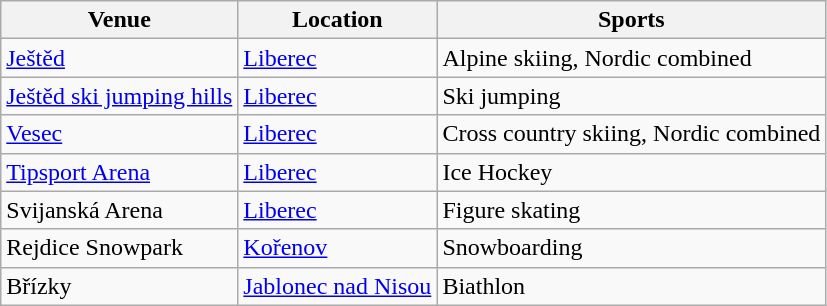<table class="wikitable">
<tr>
<th>Venue</th>
<th>Location</th>
<th>Sports</th>
</tr>
<tr>
<td><a href='#'>Ještěd</a></td>
<td><a href='#'>Liberec</a></td>
<td>Alpine skiing, Nordic combined</td>
</tr>
<tr>
<td><a href='#'>Ještěd ski jumping hills</a></td>
<td><a href='#'>Liberec</a></td>
<td>Ski jumping</td>
</tr>
<tr>
<td><a href='#'>Vesec</a></td>
<td><a href='#'>Liberec</a></td>
<td>Cross country skiing, Nordic combined</td>
</tr>
<tr>
<td><a href='#'>Tipsport Arena</a></td>
<td><a href='#'>Liberec</a></td>
<td>Ice Hockey</td>
</tr>
<tr>
<td>Svijanská Arena</td>
<td><a href='#'>Liberec</a></td>
<td>Figure skating</td>
</tr>
<tr>
<td>Rejdice Snowpark</td>
<td><a href='#'>Kořenov</a></td>
<td>Snowboarding</td>
</tr>
<tr>
<td>Břízky</td>
<td><a href='#'>Jablonec nad Nisou</a></td>
<td>Biathlon</td>
</tr>
</table>
